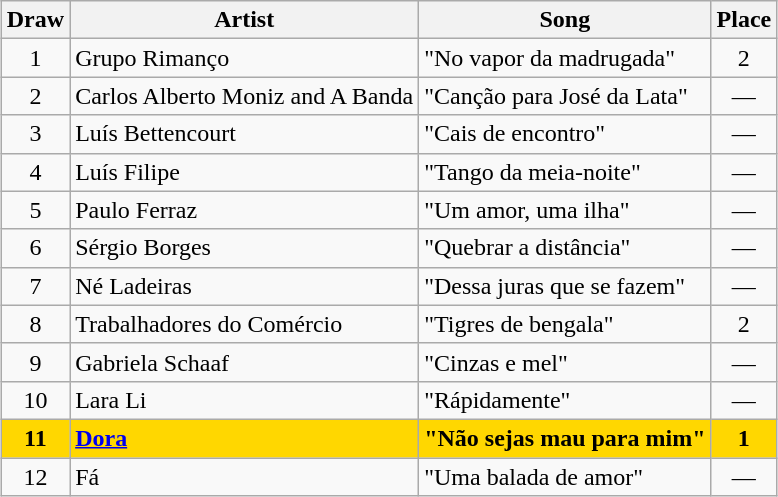<table class="sortable wikitable" style="margin: 1em auto 1em auto; text-align:center">
<tr>
<th>Draw</th>
<th>Artist</th>
<th>Song</th>
<th>Place</th>
</tr>
<tr>
<td>1</td>
<td align="left">Grupo Rimanço</td>
<td align="left">"No vapor da madrugada"</td>
<td>2</td>
</tr>
<tr>
<td>2</td>
<td align="left">Carlos Alberto Moniz and A Banda</td>
<td align="left">"Canção para José da Lata"</td>
<td>—</td>
</tr>
<tr>
<td>3</td>
<td align="left">Luís Bettencourt</td>
<td align="left">"Cais de encontro"</td>
<td>—</td>
</tr>
<tr>
<td>4</td>
<td align="left">Luís Filipe</td>
<td align="left">"Tango da meia-noite"</td>
<td>—</td>
</tr>
<tr>
<td>5</td>
<td align="left">Paulo Ferraz</td>
<td align="left">"Um amor, uma ilha"</td>
<td>—</td>
</tr>
<tr>
<td>6</td>
<td align="left">Sérgio Borges</td>
<td align="left">"Quebrar a distância"</td>
<td>—</td>
</tr>
<tr>
<td>7</td>
<td align="left">Né Ladeiras</td>
<td align="left">"Dessa juras que se fazem"</td>
<td>—</td>
</tr>
<tr>
<td>8</td>
<td align="left">Trabalhadores do Comércio</td>
<td align="left">"Tigres de bengala"</td>
<td>2</td>
</tr>
<tr>
<td>9</td>
<td align="left">Gabriela Schaaf</td>
<td align="left">"Cinzas e mel"</td>
<td>—</td>
</tr>
<tr>
<td>10</td>
<td align="left">Lara Li</td>
<td align="left">"Rápidamente"</td>
<td>—</td>
</tr>
<tr style="font-weight:bold; background:gold;">
<td>11</td>
<td align="left"><a href='#'>Dora</a></td>
<td align="left">"Não sejas mau para mim"</td>
<td>1</td>
</tr>
<tr>
<td>12</td>
<td align="left">Fá</td>
<td align="left">"Uma balada de amor"</td>
<td>—</td>
</tr>
</table>
